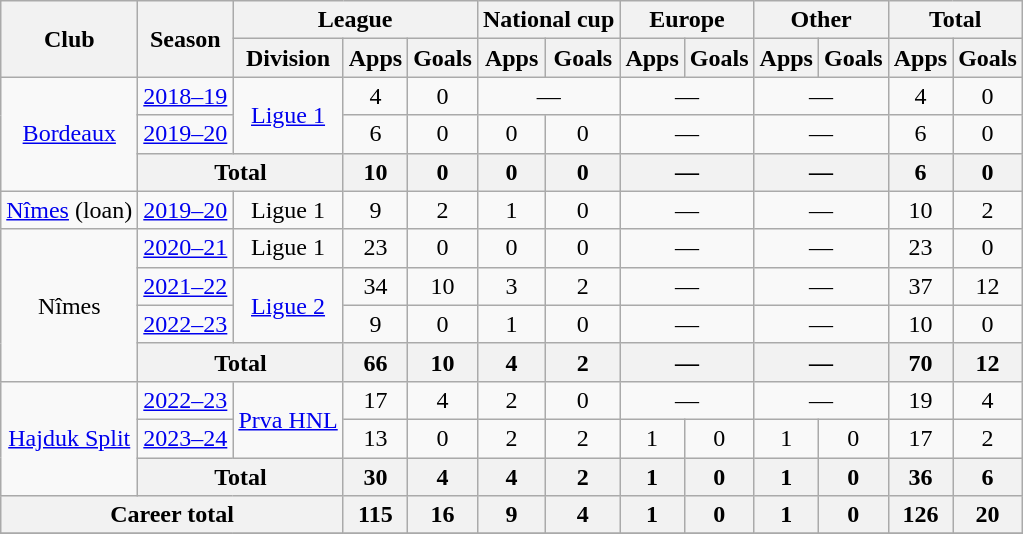<table class="wikitable" style="text-align: center;">
<tr>
<th rowspan=2>Club</th>
<th rowspan=2>Season</th>
<th colspan=3>League</th>
<th colspan=2>National cup</th>
<th colspan=2>Europe</th>
<th colspan=2>Other</th>
<th colspan=2>Total</th>
</tr>
<tr>
<th>Division</th>
<th>Apps</th>
<th>Goals</th>
<th>Apps</th>
<th>Goals</th>
<th>Apps</th>
<th>Goals</th>
<th>Apps</th>
<th>Goals</th>
<th>Apps</th>
<th>Goals</th>
</tr>
<tr>
<td rowspan="3"><a href='#'>Bordeaux</a></td>
<td><a href='#'>2018–19</a></td>
<td rowspan="2"><a href='#'>Ligue 1</a></td>
<td>4</td>
<td>0</td>
<td colspan="2">—</td>
<td colspan="2">—</td>
<td colspan="2">—</td>
<td>4</td>
<td>0</td>
</tr>
<tr>
<td><a href='#'>2019–20</a></td>
<td>6</td>
<td>0</td>
<td>0</td>
<td>0</td>
<td colspan="2">—</td>
<td colspan="2">—</td>
<td>6</td>
<td>0</td>
</tr>
<tr>
<th colspan="2">Total</th>
<th>10</th>
<th>0</th>
<th>0</th>
<th>0</th>
<th colspan="2">—</th>
<th colspan="2">—</th>
<th>6</th>
<th>0</th>
</tr>
<tr>
<td><a href='#'>Nîmes</a> (loan)</td>
<td><a href='#'>2019–20</a></td>
<td>Ligue 1</td>
<td>9</td>
<td>2</td>
<td>1</td>
<td>0</td>
<td colspan="2">—</td>
<td colspan="2">—</td>
<td>10</td>
<td>2</td>
</tr>
<tr>
<td rowspan="4">Nîmes</td>
<td><a href='#'>2020–21</a></td>
<td>Ligue 1</td>
<td>23</td>
<td>0</td>
<td>0</td>
<td>0</td>
<td colspan="2">—</td>
<td colspan="2">—</td>
<td>23</td>
<td>0</td>
</tr>
<tr>
<td><a href='#'>2021–22</a></td>
<td rowspan="2"><a href='#'>Ligue 2</a></td>
<td>34</td>
<td>10</td>
<td>3</td>
<td>2</td>
<td colspan="2">—</td>
<td colspan="2">—</td>
<td>37</td>
<td>12</td>
</tr>
<tr>
<td><a href='#'>2022–23</a></td>
<td>9</td>
<td>0</td>
<td>1</td>
<td>0</td>
<td colspan="2">—</td>
<td colspan="2">—</td>
<td>10</td>
<td>0</td>
</tr>
<tr>
<th colspan="2">Total</th>
<th>66</th>
<th>10</th>
<th>4</th>
<th>2</th>
<th colspan="2">—</th>
<th colspan="2">—</th>
<th>70</th>
<th>12</th>
</tr>
<tr>
<td rowspan="3"><a href='#'>Hajduk Split</a></td>
<td><a href='#'>2022–23</a></td>
<td rowspan="2"><a href='#'>Prva HNL</a></td>
<td>17</td>
<td>4</td>
<td>2</td>
<td>0</td>
<td colspan="2">—</td>
<td colspan="2">—</td>
<td>19</td>
<td>4</td>
</tr>
<tr>
<td><a href='#'>2023–24</a></td>
<td>13</td>
<td>0</td>
<td>2</td>
<td>2</td>
<td>1</td>
<td>0</td>
<td>1</td>
<td>0</td>
<td>17</td>
<td>2</td>
</tr>
<tr>
<th colspan="2">Total</th>
<th>30</th>
<th>4</th>
<th>4</th>
<th>2</th>
<th>1</th>
<th>0</th>
<th>1</th>
<th>0</th>
<th>36</th>
<th>6</th>
</tr>
<tr>
<th colspan="3">Career total</th>
<th>115</th>
<th>16</th>
<th>9</th>
<th>4</th>
<th>1</th>
<th>0</th>
<th>1</th>
<th>0</th>
<th>126</th>
<th>20</th>
</tr>
<tr>
</tr>
</table>
